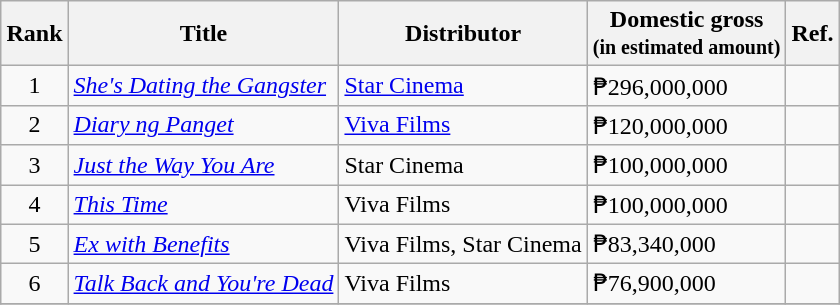<table class="wikitable" style="margin:auto; margin:auto;">
<tr>
<th>Rank</th>
<th>Title</th>
<th>Distributor</th>
<th>Domestic gross <br><small>(in estimated amount)</small></th>
<th>Ref.</th>
</tr>
<tr>
<td style="text-align:center;">1</td>
<td><em><a href='#'>She's Dating the Gangster</a></em></td>
<td><a href='#'>Star Cinema</a></td>
<td>₱296,000,000</td>
<td style="text-align:center;"></td>
</tr>
<tr>
<td style="text-align:center;">2</td>
<td><em><a href='#'>Diary ng Panget</a></em></td>
<td><a href='#'>Viva Films</a></td>
<td>₱120,000,000</td>
<td style="text-align:center;"></td>
</tr>
<tr>
<td style="text-align:center;">3</td>
<td><em><a href='#'>Just the Way You Are</a></em></td>
<td>Star Cinema</td>
<td>₱100,000,000</td>
<td style="text-align:center;"></td>
</tr>
<tr>
<td style="text-align:center;">4</td>
<td><em><a href='#'>This Time</a></em></td>
<td>Viva Films</td>
<td>₱100,000,000</td>
<td style="text-align:center;"></td>
</tr>
<tr>
<td style="text-align:center;">5</td>
<td><em><a href='#'>Ex with Benefits</a></em></td>
<td>Viva Films, Star Cinema</td>
<td>₱83,340,000</td>
<td style="text-align:center;"></td>
</tr>
<tr>
<td style="text-align:center;">6</td>
<td><em><a href='#'>Talk Back and You're Dead</a></em></td>
<td>Viva Films</td>
<td>₱76,900,000 <br></td>
<td style="text-align:center;"></td>
</tr>
<tr>
</tr>
</table>
